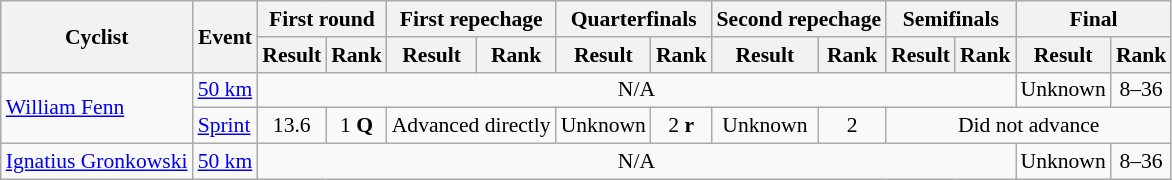<table class=wikitable style="font-size:90%">
<tr>
<th rowspan=2>Cyclist</th>
<th rowspan=2>Event</th>
<th colspan=2>First round</th>
<th colspan=2>First repechage</th>
<th colspan=2>Quarterfinals</th>
<th colspan=2>Second repechage</th>
<th colspan=2>Semifinals</th>
<th colspan=2>Final</th>
</tr>
<tr>
<th>Result</th>
<th>Rank</th>
<th>Result</th>
<th>Rank</th>
<th>Result</th>
<th>Rank</th>
<th>Result</th>
<th>Rank</th>
<th>Result</th>
<th>Rank</th>
<th>Result</th>
<th>Rank</th>
</tr>
<tr>
<td rowspan=2><a href='#'>William Fenn</a></td>
<td><a href='#'>50 km</a></td>
<td align=center colspan=10>N/A</td>
<td align=center>Unknown</td>
<td align=center>8–36</td>
</tr>
<tr>
<td><a href='#'>Sprint</a></td>
<td align=center>13.6</td>
<td align=center>1 <strong>Q</strong></td>
<td align=center colspan=2>Advanced directly</td>
<td align=center>Unknown</td>
<td align=center>2 <strong>r</strong></td>
<td align=center>Unknown</td>
<td align=center>2</td>
<td align=center colspan=4>Did not advance</td>
</tr>
<tr>
<td><a href='#'>Ignatius Gronkowski</a></td>
<td><a href='#'>50 km</a></td>
<td align=center colspan=10>N/A</td>
<td align=center>Unknown</td>
<td align=center>8–36</td>
</tr>
</table>
